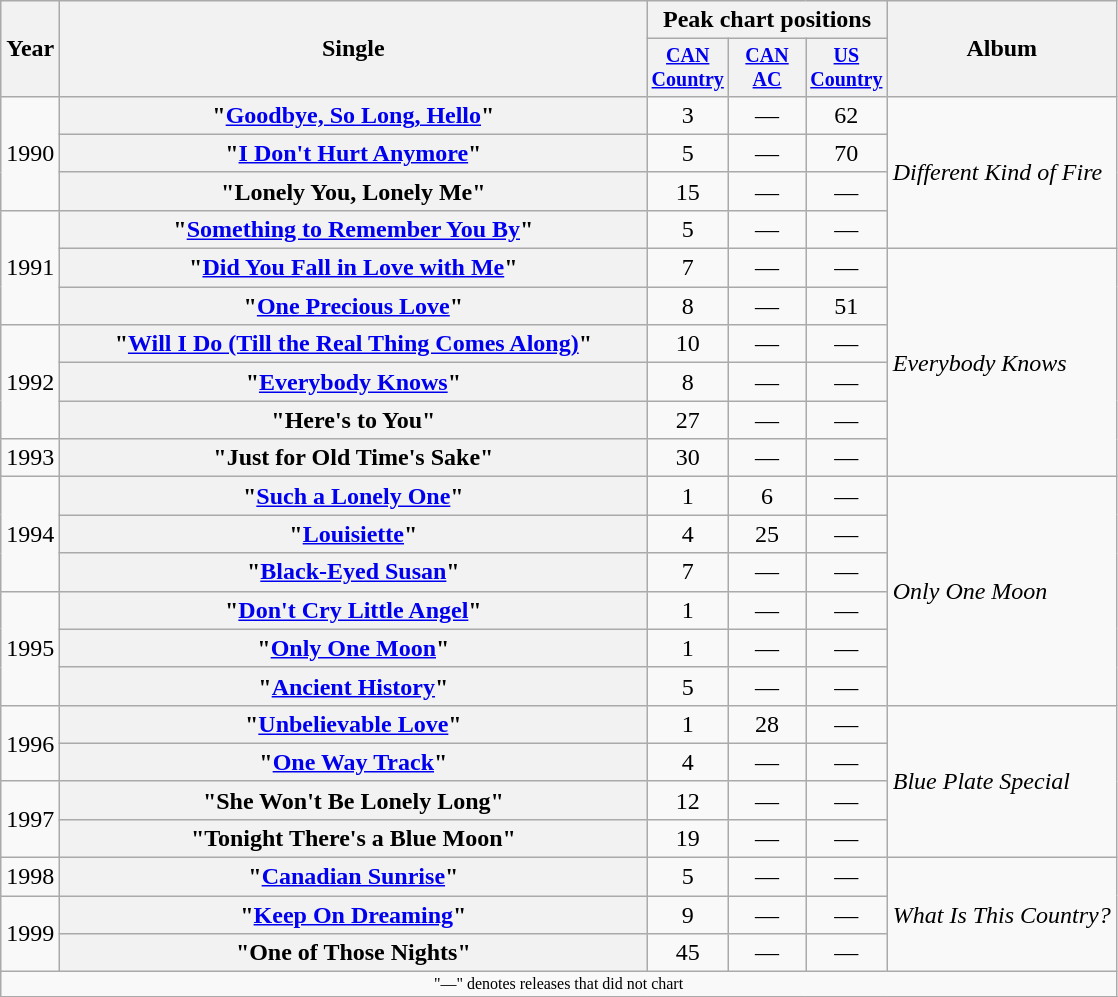<table class="wikitable plainrowheaders" style="text-align:center;">
<tr>
<th rowspan="2">Year</th>
<th rowspan="2" style="width:24em;">Single</th>
<th colspan="3">Peak chart positions</th>
<th rowspan="2">Album</th>
</tr>
<tr style="font-size:smaller;">
<th width="45"><a href='#'>CAN Country</a></th>
<th width="45"><a href='#'>CAN AC</a></th>
<th width="45"><a href='#'>US Country</a></th>
</tr>
<tr>
<td rowspan="3">1990</td>
<th scope="row">"<a href='#'>Goodbye, So Long, Hello</a>"</th>
<td>3</td>
<td>—</td>
<td>62</td>
<td rowspan="4" align="left"><em>Different Kind of Fire</em></td>
</tr>
<tr>
<th scope="row">"<a href='#'>I Don't Hurt Anymore</a>"</th>
<td>5</td>
<td>—</td>
<td>70</td>
</tr>
<tr>
<th scope="row">"Lonely You, Lonely Me"</th>
<td>15</td>
<td>—</td>
<td>—</td>
</tr>
<tr>
<td rowspan="3">1991</td>
<th scope="row">"<a href='#'>Something to Remember You By</a>"</th>
<td>5</td>
<td>—</td>
<td>—</td>
</tr>
<tr>
<th scope="row">"<a href='#'>Did You Fall in Love with Me</a>"</th>
<td>7</td>
<td>—</td>
<td>—</td>
<td rowspan="6" align="left"><em>Everybody Knows</em></td>
</tr>
<tr>
<th scope="row">"<a href='#'>One Precious Love</a>"</th>
<td>8</td>
<td>—</td>
<td>51</td>
</tr>
<tr>
<td rowspan="3">1992</td>
<th scope="row">"<a href='#'>Will I Do (Till the Real Thing Comes Along)</a>"</th>
<td>10</td>
<td>—</td>
<td>—</td>
</tr>
<tr>
<th scope="row">"<a href='#'>Everybody Knows</a>"</th>
<td>8</td>
<td>—</td>
<td>—</td>
</tr>
<tr>
<th scope="row">"Here's to You"</th>
<td>27</td>
<td>—</td>
<td>—</td>
</tr>
<tr>
<td>1993</td>
<th scope="row">"Just for Old Time's Sake"</th>
<td>30</td>
<td>—</td>
<td>—</td>
</tr>
<tr>
<td rowspan="3">1994</td>
<th scope="row">"<a href='#'>Such a Lonely One</a>"</th>
<td>1</td>
<td>6</td>
<td>—</td>
<td rowspan="6" align="left"><em>Only One Moon</em></td>
</tr>
<tr>
<th scope="row">"<a href='#'>Louisiette</a>"</th>
<td>4</td>
<td>25</td>
<td>—</td>
</tr>
<tr>
<th scope="row">"<a href='#'>Black-Eyed Susan</a>"</th>
<td>7</td>
<td>—</td>
<td>—</td>
</tr>
<tr>
<td rowspan="3">1995</td>
<th scope="row">"<a href='#'>Don't Cry Little Angel</a>"</th>
<td>1</td>
<td>—</td>
<td>—</td>
</tr>
<tr>
<th scope="row">"<a href='#'>Only One Moon</a>"</th>
<td>1</td>
<td>—</td>
<td>—</td>
</tr>
<tr>
<th scope="row">"<a href='#'>Ancient History</a>"</th>
<td>5</td>
<td>—</td>
<td>—</td>
</tr>
<tr>
<td rowspan="2">1996</td>
<th scope="row">"<a href='#'>Unbelievable Love</a>"</th>
<td>1</td>
<td>28</td>
<td>—</td>
<td rowspan="4" align="left"><em>Blue Plate Special</em></td>
</tr>
<tr>
<th scope="row">"<a href='#'>One Way Track</a>"</th>
<td>4</td>
<td>—</td>
<td>—</td>
</tr>
<tr>
<td rowspan="2">1997</td>
<th scope="row">"She Won't Be Lonely Long"</th>
<td>12</td>
<td>—</td>
<td>—</td>
</tr>
<tr>
<th scope="row">"Tonight There's a Blue Moon"</th>
<td>19</td>
<td>—</td>
<td>—</td>
</tr>
<tr>
<td>1998</td>
<th scope="row">"<a href='#'>Canadian Sunrise</a>"</th>
<td>5</td>
<td>—</td>
<td>—</td>
<td rowspan="3" align="left"><em>What Is This Country?</em></td>
</tr>
<tr>
<td rowspan="2">1999</td>
<th scope="row">"<a href='#'>Keep On Dreaming</a>"</th>
<td>9</td>
<td>—</td>
<td>—</td>
</tr>
<tr>
<th scope="row">"One of Those Nights"</th>
<td>45</td>
<td>—</td>
<td>—</td>
</tr>
<tr>
<td colspan="6" style="font-size:8pt">"—" denotes releases that did not chart</td>
</tr>
<tr>
</tr>
</table>
